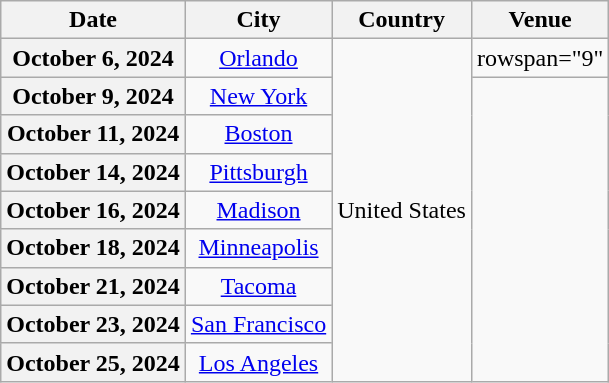<table class="wikitable plainrowheaders" style="text-align:center">
<tr>
<th scope="col">Date</th>
<th scope="col">City</th>
<th scope="col">Country</th>
<th scope="col">Venue</th>
</tr>
<tr>
<th scope="row">October 6, 2024</th>
<td><a href='#'>Orlando</a></td>
<td rowspan="9">United States</td>
<td>rowspan="9" </td>
</tr>
<tr>
<th scope="row">October 9, 2024</th>
<td><a href='#'>New York</a></td>
</tr>
<tr>
<th scope="row">October 11, 2024</th>
<td><a href='#'>Boston</a></td>
</tr>
<tr>
<th scope="row">October 14, 2024</th>
<td><a href='#'>Pittsburgh</a></td>
</tr>
<tr>
<th scope="row">October 16, 2024</th>
<td><a href='#'>Madison</a></td>
</tr>
<tr>
<th scope="row">October 18, 2024</th>
<td><a href='#'>Minneapolis</a></td>
</tr>
<tr>
<th scope="row">October 21, 2024</th>
<td><a href='#'>Tacoma</a></td>
</tr>
<tr>
<th scope="row">October 23, 2024</th>
<td><a href='#'>San Francisco</a></td>
</tr>
<tr>
<th scope="row">October 25, 2024</th>
<td><a href='#'>Los Angeles</a></td>
</tr>
</table>
